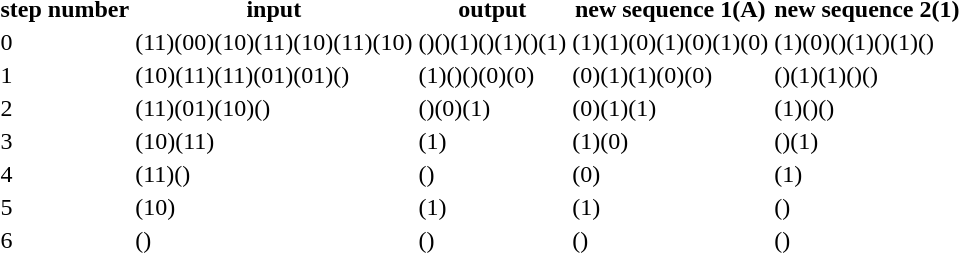<table>
<tr>
<th>step number</th>
<th>input</th>
<th>output</th>
<th>new sequence 1(A)</th>
<th>new sequence 2(1)</th>
</tr>
<tr>
<td>0</td>
<td>(11)(00)(10)(11)(10)(11)(10)</td>
<td>()()(1)()(1)()(1)</td>
<td>(1)(1)(0)(1)(0)(1)(0)</td>
<td>(1)(0)()(1)()(1)()</td>
</tr>
<tr>
<td>1</td>
<td>(10)(11)(11)(01)(01)()</td>
<td>(1)()()(0)(0)</td>
<td>(0)(1)(1)(0)(0)</td>
<td>()(1)(1)()()</td>
</tr>
<tr>
<td>2</td>
<td>(11)(01)(10)()</td>
<td>()(0)(1)</td>
<td>(0)(1)(1)</td>
<td>(1)()()</td>
</tr>
<tr>
<td>3</td>
<td>(10)(11)</td>
<td>(1)</td>
<td>(1)(0)</td>
<td>()(1)</td>
</tr>
<tr>
<td>4</td>
<td>(11)()</td>
<td>()</td>
<td>(0)</td>
<td>(1)</td>
</tr>
<tr>
<td>5</td>
<td>(10)</td>
<td>(1)</td>
<td>(1)</td>
<td>()</td>
</tr>
<tr>
<td>6</td>
<td>()</td>
<td>()</td>
<td>()</td>
<td>()</td>
</tr>
</table>
